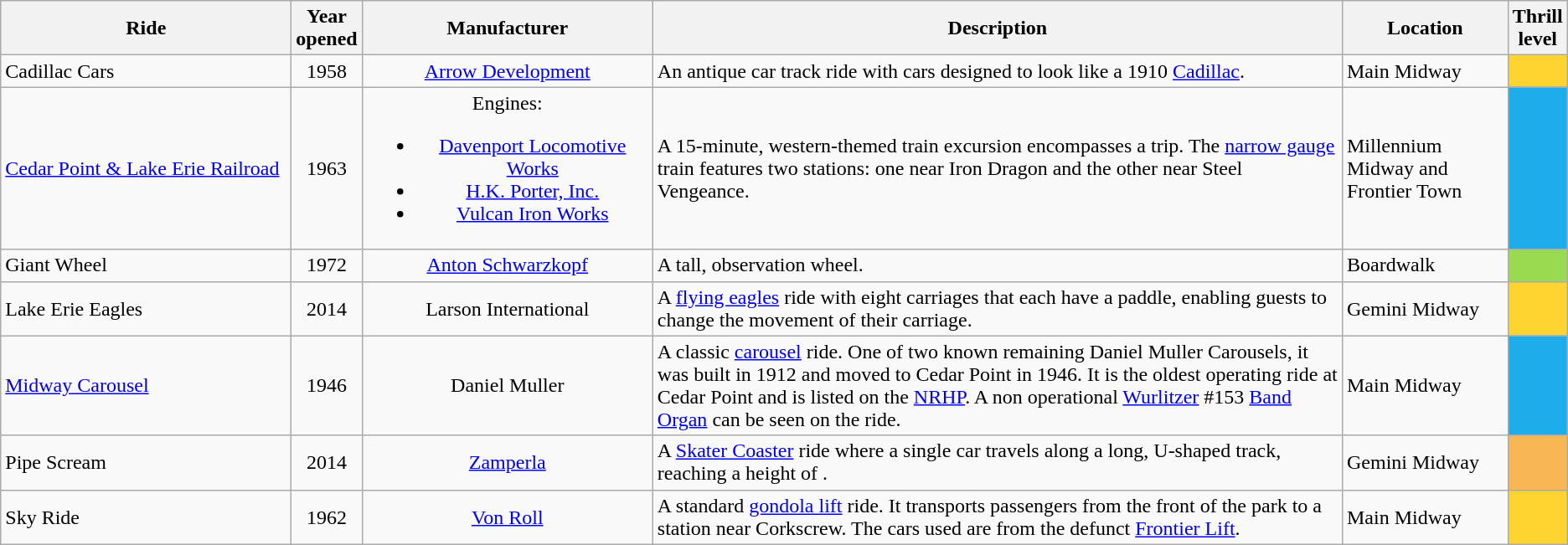<table class="wikitable sortable">
<tr>
<th style="width:14em;">Ride</th>
<th style="width:2em;">Year opened</th>
<th style="width:14em;">Manufacturer</th>
<th>Description</th>
<th>Location</th>
<th style="width:2em;">Thrill level</th>
</tr>
<tr>
<td>Cadillac Cars</td>
<td style="text-align:center">1958</td>
<td style="text-align:center"><a href='#'>Arrow Development</a></td>
<td>An antique car track ride with cars designed to look like a 1910 <a href='#'>Cadillac</a>.</td>
<td>Main Midway</td>
<td align="center" bgcolor="#FED530"><strong></strong></td>
</tr>
<tr>
<td><a href='#'>Cedar Point & Lake Erie Railroad</a></td>
<td style="text-align:center">1963</td>
<td style="text-align:center">Engines:<br><ul><li><a href='#'>Davenport Locomotive Works</a></li><li><a href='#'>H.K. Porter, Inc.</a></li><li><a href='#'>Vulcan Iron Works</a></li></ul></td>
<td>A 15-minute, western-themed train excursion encompasses a  trip. The  <a href='#'>narrow gauge</a> train features two stations: one near Iron Dragon and the other near Steel Vengeance.</td>
<td>Millennium Midway and Frontier Town</td>
<td align="center" bgcolor="#1CADEA"><strong></strong></td>
</tr>
<tr>
<td>Giant Wheel</td>
<td style="text-align:center">1972</td>
<td style="text-align:center"><a href='#'>Anton Schwarzkopf</a></td>
<td>A  tall, observation wheel.</td>
<td>Boardwalk</td>
<td align="center" bgcolor="#99DA50"><strong></strong></td>
</tr>
<tr>
<td>Lake Erie Eagles</td>
<td style="text-align:center">2014</td>
<td style="text-align:center">Larson International</td>
<td>A <a href='#'>flying eagles</a> ride with eight carriages that each have a paddle, enabling guests to change the movement of their carriage.</td>
<td>Gemini Midway</td>
<td align="center" bgcolor="#FED530"><strong></strong></td>
</tr>
<tr>
<td><a href='#'>Midway Carousel</a></td>
<td style="text-align:center">1946</td>
<td style="text-align:center">Daniel Muller</td>
<td>A classic <a href='#'>carousel</a> ride. One of two known remaining Daniel Muller Carousels, it was built in 1912 and moved to Cedar Point in 1946. It is the oldest operating ride at Cedar Point and is listed on the <a href='#'>NRHP</a>. A non operational <a href='#'>Wurlitzer</a> #153 <a href='#'>Band Organ</a> can be seen on the ride.</td>
<td>Main Midway</td>
<td align="center" bgcolor="#1CADEA"><strong></strong></td>
</tr>
<tr>
<td>Pipe Scream</td>
<td style="text-align:center">2014</td>
<td style="text-align:center"><a href='#'>Zamperla</a></td>
<td>A <a href='#'>Skater Coaster</a> ride where a single car travels along a  long, U-shaped track, reaching a height of .</td>
<td>Gemini Midway</td>
<td align="center" bgcolor="#F7B754"><strong></strong></td>
</tr>
<tr>
<td>Sky Ride</td>
<td style="text-align:center">1962</td>
<td style="text-align:center"><a href='#'>Von Roll</a></td>
<td>A standard <a href='#'>gondola lift</a> ride. It transports passengers from the front of the park to a station near Corkscrew. The cars used are from the defunct <a href='#'>Frontier Lift</a>.</td>
<td>Main Midway</td>
<td align="center" bgcolor="#FED530"><strong></strong></td>
</tr>
</table>
